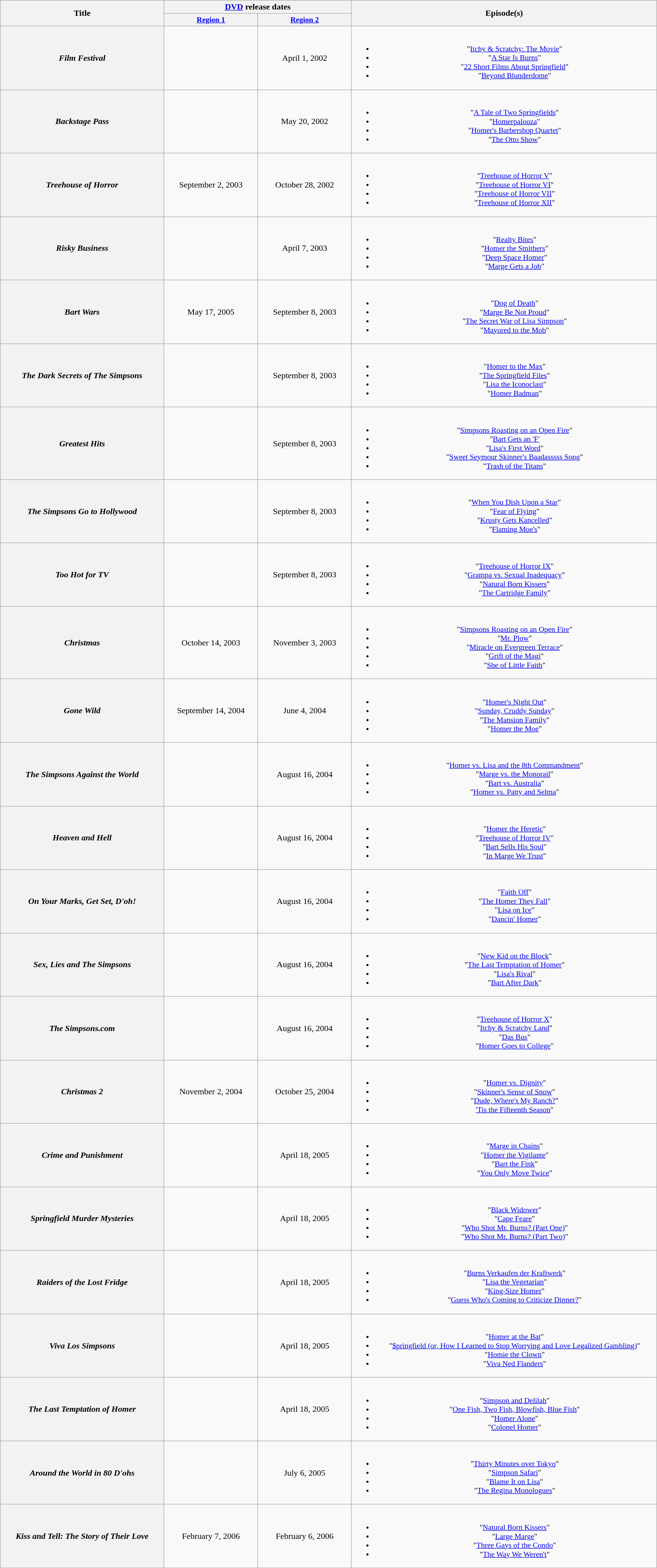<table class="wikitable sortable plainrowheaders" style="text-align: center;">
<tr>
<th scope="col" rowspan="2" style="width: 21em;">Title</th>
<th scope="col" colspan="2"><a href='#'>DVD</a> release dates</th>
<th scope="col" rowspan="2" style="width: 40em;">Episode(s)</th>
</tr>
<tr>
<th scope="col" style="width: 13em; font-size: 90%;"><a href='#'>Region 1</a></th>
<th scope="col" style="width: 13em; font-size: 90%;"><a href='#'>Region 2</a></th>
</tr>
<tr>
<th scope="row"><em>Film Festival</em></th>
<td></td>
<td>April 1, 2002</td>
<td style="font-size: 90%;"><br><ul><li>"<a href='#'>Itchy & Scratchy: The Movie</a>"</li><li>"<a href='#'>A Star Is Burns</a>"</li><li>"<a href='#'>22 Short Films About Springfield</a>"</li><li>"<a href='#'>Beyond Blunderdome</a>"</li></ul></td>
</tr>
<tr>
<th scope="row"><em>Backstage Pass</em></th>
<td></td>
<td>May 20, 2002</td>
<td style="font-size: 90%;"><br><ul><li>"<a href='#'>A Tale of Two Springfields</a>"</li><li>"<a href='#'>Homerpalooza</a>"</li><li>"<a href='#'>Homer's Barbershop Quartet</a>"</li><li>"<a href='#'>The Otto Show</a>"</li></ul></td>
</tr>
<tr>
<th scope="row"><em>Treehouse of Horror</em></th>
<td>September 2, 2003</td>
<td>October 28, 2002</td>
<td style="font-size: 90%;"><br><ul><li>"<a href='#'>Treehouse of Horror V</a>"</li><li>"<a href='#'>Treehouse of Horror VI</a>"</li><li>"<a href='#'>Treehouse of Horror VII</a>"</li><li>"<a href='#'>Treehouse of Horror XII</a>"</li></ul></td>
</tr>
<tr>
<th scope="row"><em>Risky Business</em></th>
<td></td>
<td>April 7, 2003</td>
<td style="font-size: 90%;"><br><ul><li>"<a href='#'>Realty Bites</a>"</li><li>"<a href='#'>Homer the Smithers</a>"</li><li>"<a href='#'>Deep Space Homer</a>"</li><li>"<a href='#'>Marge Gets a Job</a>"</li></ul></td>
</tr>
<tr>
<th scope="row"><em>Bart Wars</em></th>
<td>May 17, 2005</td>
<td>September 8, 2003</td>
<td style="font-size: 90%;"><br><ul><li>"<a href='#'>Dog of Death</a>"</li><li>"<a href='#'>Marge Be Not Proud</a>"</li><li>"<a href='#'>The Secret War of Lisa Simpson</a>"</li><li>"<a href='#'>Mayored to the Mob</a>"</li></ul></td>
</tr>
<tr>
<th scope="row"><em>The Dark Secrets of The Simpsons</em></th>
<td></td>
<td>September 8, 2003</td>
<td style="font-size: 90%;"><br><ul><li>"<a href='#'>Homer to the Max</a>"</li><li>"<a href='#'>The Springfield Files</a>"</li><li>"<a href='#'>Lisa the Iconoclast</a>"</li><li>"<a href='#'>Homer Badman</a>"</li></ul></td>
</tr>
<tr>
<th scope="row"><em>Greatest Hits</em></th>
<td></td>
<td>September 8, 2003</td>
<td style="font-size: 90%;"><br><ul><li>"<a href='#'>Simpsons Roasting on an Open Fire</a>"</li><li>"<a href='#'>Bart Gets an 'F'</a></li><li>"<a href='#'>Lisa's First Word</a>"</li><li>"<a href='#'>Sweet Seymour Skinner's Baadasssss Song</a>"</li><li>"<a href='#'>Trash of the Titans</a>"</li></ul></td>
</tr>
<tr>
<th scope="row"><em>The Simpsons Go to Hollywood</em></th>
<td></td>
<td>September 8, 2003</td>
<td style="font-size: 90%;"><br><ul><li>"<a href='#'>When You Dish Upon a Star</a>"</li><li>"<a href='#'>Fear of Flying</a>"</li><li>"<a href='#'>Krusty Gets Kancelled</a>"</li><li>"<a href='#'>Flaming Moe's</a>"</li></ul></td>
</tr>
<tr>
<th scope="row"><em>Too Hot for TV</em></th>
<td></td>
<td>September 8, 2003</td>
<td style="font-size: 90%;"><br><ul><li>"<a href='#'>Treehouse of Horror IX</a>"</li><li>"<a href='#'>Grampa vs. Sexual Inadequacy</a>"</li><li>"<a href='#'>Natural Born Kissers</a>"</li><li>"<a href='#'>The Cartridge Family</a>"</li></ul></td>
</tr>
<tr>
<th scope="row"><em>Christmas</em></th>
<td>October 14, 2003</td>
<td>November 3, 2003</td>
<td style="font-size: 90%;"><br><ul><li>"<a href='#'>Simpsons Roasting on an Open Fire</a>"</li><li>"<a href='#'>Mr. Plow</a>"</li><li>"<a href='#'>Miracle on Evergreen Terrace</a>"</li><li>"<a href='#'>Grift of the Magi</a>"</li><li>"<a href='#'>She of Little Faith</a>"</li></ul></td>
</tr>
<tr>
<th scope="row"><em>Gone Wild</em></th>
<td>September 14, 2004</td>
<td>June 4, 2004</td>
<td style="font-size: 90%;"><br><ul><li>"<a href='#'>Homer's Night Out</a>"</li><li>"<a href='#'>Sunday, Cruddy Sunday</a>"</li><li>"<a href='#'>The Mansion Family</a>"</li><li>"<a href='#'>Homer the Moe</a>"</li></ul></td>
</tr>
<tr>
<th scope="row"><em>The Simpsons Against the World</em></th>
<td></td>
<td>August 16, 2004</td>
<td style="font-size: 90%;"><br><ul><li>"<a href='#'>Homer vs. Lisa and the 8th Commandment</a>"</li><li>"<a href='#'>Marge vs. the Monorail</a>"</li><li>"<a href='#'>Bart vs. Australia</a>"</li><li>"<a href='#'>Homer vs. Patty and Selma</a>"</li></ul></td>
</tr>
<tr>
<th scope="row"><em>Heaven and Hell</em></th>
<td></td>
<td>August 16, 2004</td>
<td style="font-size: 90%;"><br><ul><li>"<a href='#'>Homer the Heretic</a>"</li><li>"<a href='#'>Treehouse of Horror IV</a>"</li><li>"<a href='#'>Bart Sells His Soul</a>"</li><li>"<a href='#'>In Marge We Trust</a>"</li></ul></td>
</tr>
<tr>
<th scope="row"><em>On Your Marks, Get Set, D'oh!</em></th>
<td></td>
<td>August 16, 2004</td>
<td style="font-size: 90%;"><br><ul><li>"<a href='#'>Faith Off</a>"</li><li>"<a href='#'>The Homer They Fall</a>"</li><li>"<a href='#'>Lisa on Ice</a>"</li><li>"<a href='#'>Dancin' Homer</a>"</li></ul></td>
</tr>
<tr>
<th scope="row"><em>Sex, Lies and The Simpsons</em></th>
<td></td>
<td>August 16, 2004</td>
<td style="font-size: 90%;"><br><ul><li>"<a href='#'>New Kid on the Block</a>"</li><li>"<a href='#'>The Last Temptation of Homer</a>"</li><li>"<a href='#'>Lisa's Rival</a>"</li><li>"<a href='#'>Bart After Dark</a>"</li></ul></td>
</tr>
<tr>
<th scope="row"><em>The Simpsons.com</em></th>
<td></td>
<td>August 16, 2004</td>
<td style="font-size: 90%;"><br><ul><li>"<a href='#'>Treehouse of Horror X</a>"</li><li>"<a href='#'>Itchy & Scratchy Land</a>"</li><li>"<a href='#'>Das Bus</a>"</li><li>"<a href='#'>Homer Goes to College</a>"</li></ul></td>
</tr>
<tr>
<th scope="row"><em>Christmas 2</em></th>
<td>November 2, 2004</td>
<td>October 25, 2004</td>
<td style="font-size: 90%;"><br><ul><li>"<a href='#'>Homer vs. Dignity</a>"</li><li>"<a href='#'>Skinner's Sense of Snow</a>"</li><li>"<a href='#'>Dude, Where's My Ranch?</a>"</li><li><a href='#'>'Tis the Fifteenth Season</a>"</li></ul></td>
</tr>
<tr>
<th scope="row"><em>Crime and Punishment</em></th>
<td></td>
<td>April 18, 2005</td>
<td style="font-size: 90%;"><br><ul><li>"<a href='#'>Marge in Chains</a>"</li><li>"<a href='#'>Homer the Vigilante</a>"</li><li>"<a href='#'>Bart the Fink</a>"</li><li>"<a href='#'>You Only Move Twice</a>"</li></ul></td>
</tr>
<tr>
<th scope="row"><em>Springfield Murder Mysteries</em></th>
<td></td>
<td>April 18, 2005</td>
<td style="font-size: 90%;"><br><ul><li>"<a href='#'>Black Widower</a>"</li><li>"<a href='#'>Cape Feare</a>"</li><li>"<a href='#'>Who Shot Mr. Burns? (Part One)</a>"</li><li>"<a href='#'>Who Shot Mr. Burns? (Part Two)</a>"</li></ul></td>
</tr>
<tr>
<th scope="row"><em>Raiders of the Lost Fridge</em></th>
<td></td>
<td>April 18, 2005</td>
<td style="font-size: 90%;"><br><ul><li>"<a href='#'>Burns Verkaufen der Kraftwerk</a>"</li><li>"<a href='#'>Lisa the Vegetarian</a>"</li><li>"<a href='#'>King-Size Homer</a>"</li><li>"<a href='#'>Guess Who's Coming to Criticize Dinner?</a>"</li></ul></td>
</tr>
<tr>
<th scope="row"><em>Viva Los Simpsons</em></th>
<td></td>
<td>April 18, 2005</td>
<td style="font-size: 90%;"><br><ul><li>"<a href='#'>Homer at the Bat</a>"</li><li>"<a href='#'>$pringfield (or, How I Learned to Stop Worrying and Love Legalized Gambling)</a>"</li><li>"<a href='#'>Homie the Clown</a>"</li><li>"<a href='#'>Viva Ned Flanders</a>"</li></ul></td>
</tr>
<tr>
<th scope="row"><em>The Last Temptation of Homer</em></th>
<td></td>
<td>April 18, 2005</td>
<td style="font-size: 90%;"><br><ul><li>"<a href='#'>Simpson and Delilah</a>"</li><li>"<a href='#'>One Fish, Two Fish, Blowfish, Blue Fish</a>"</li><li>"<a href='#'>Homer Alone</a>"</li><li>"<a href='#'>Colonel Homer</a>"</li></ul></td>
</tr>
<tr>
<th scope="row"><em>Around the World in 80 D'ohs</em></th>
<td></td>
<td>July 6, 2005</td>
<td style="font-size: 90%;"><br><ul><li>"<a href='#'>Thirty Minutes over Tokyo</a>"</li><li>"<a href='#'>Simpson Safari</a>"</li><li>"<a href='#'>Blame It on Lisa</a>"</li><li>"<a href='#'>The Regina Monologues</a>"</li></ul></td>
</tr>
<tr>
<th scope="row"><em>Kiss and Tell: The Story of Their Love</em></th>
<td>February 7, 2006</td>
<td>February 6, 2006</td>
<td style="font-size: 90%;"><br><ul><li>"<a href='#'>Natural Born Kissers</a>"</li><li>"<a href='#'>Large Marge</a>"</li><li>"<a href='#'>Three Gays of the Condo</a>"</li><li>"<a href='#'>The Way We Weren't</a>"</li></ul></td>
</tr>
</table>
